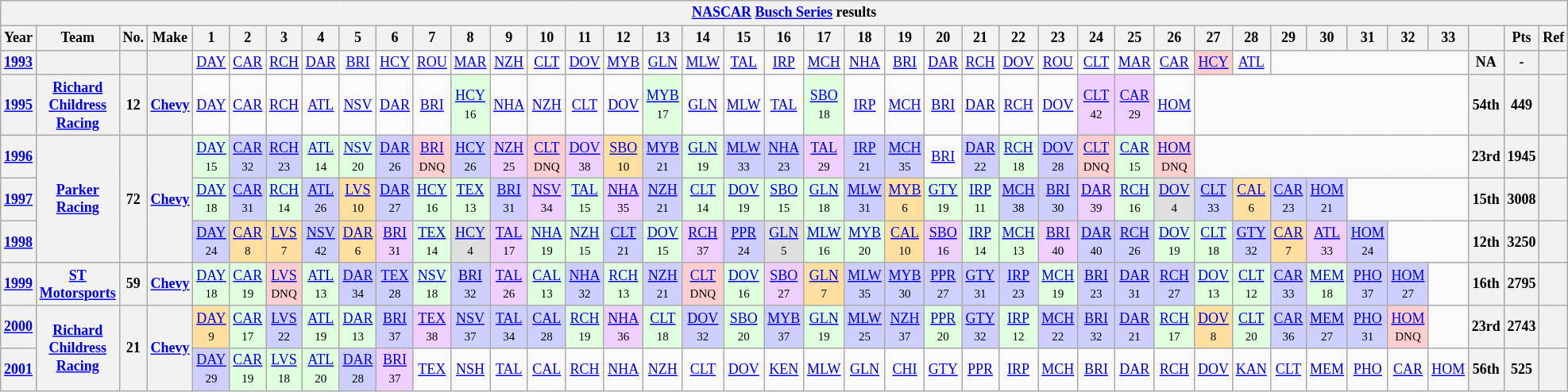<table class="wikitable" style="text-align:center; font-size:75%">
<tr>
<th colspan=42><a href='#'>NASCAR</a> <a href='#'>Busch Series</a> results</th>
</tr>
<tr>
<th>Year</th>
<th>Team</th>
<th>No.</th>
<th>Make</th>
<th>1</th>
<th>2</th>
<th>3</th>
<th>4</th>
<th>5</th>
<th>6</th>
<th>7</th>
<th>8</th>
<th>9</th>
<th>10</th>
<th>11</th>
<th>12</th>
<th>13</th>
<th>14</th>
<th>15</th>
<th>16</th>
<th>17</th>
<th>18</th>
<th>19</th>
<th>20</th>
<th>21</th>
<th>22</th>
<th>23</th>
<th>24</th>
<th>25</th>
<th>26</th>
<th>27</th>
<th>28</th>
<th>29</th>
<th>30</th>
<th>31</th>
<th>32</th>
<th>33</th>
<th></th>
<th>Pts</th>
<th>Ref</th>
</tr>
<tr>
<th><a href='#'>1993</a></th>
<th></th>
<th></th>
<th></th>
<td><a href='#'>DAY</a></td>
<td><a href='#'>CAR</a></td>
<td><a href='#'>RCH</a></td>
<td><a href='#'>DAR</a></td>
<td><a href='#'>BRI</a></td>
<td><a href='#'>HCY</a></td>
<td><a href='#'>ROU</a></td>
<td><a href='#'>MAR</a></td>
<td><a href='#'>NZH</a></td>
<td><a href='#'>CLT</a></td>
<td><a href='#'>DOV</a></td>
<td><a href='#'>MYB</a></td>
<td><a href='#'>GLN</a></td>
<td><a href='#'>MLW</a></td>
<td><a href='#'>TAL</a></td>
<td><a href='#'>IRP</a></td>
<td><a href='#'>MCH</a></td>
<td><a href='#'>NHA</a></td>
<td><a href='#'>BRI</a></td>
<td><a href='#'>DAR</a></td>
<td><a href='#'>RCH</a></td>
<td><a href='#'>DOV</a></td>
<td><a href='#'>ROU</a></td>
<td><a href='#'>CLT</a></td>
<td><a href='#'>MAR</a></td>
<td><a href='#'>CAR</a></td>
<td style="background:#FFCFCF;"><a href='#'>HCY</a><br></td>
<td><a href='#'>ATL</a></td>
<td colspan=5></td>
<th>NA</th>
<th>-</th>
<th></th>
</tr>
<tr>
<th><a href='#'>1995</a></th>
<th><a href='#'>Richard Childress Racing</a></th>
<th>12</th>
<th><a href='#'>Chevy</a></th>
<td><a href='#'>DAY</a></td>
<td><a href='#'>CAR</a></td>
<td><a href='#'>RCH</a></td>
<td><a href='#'>ATL</a></td>
<td><a href='#'>NSV</a></td>
<td><a href='#'>DAR</a></td>
<td><a href='#'>BRI</a></td>
<td style="background:#DFFFDF;"><a href='#'>HCY</a><br><small>16</small></td>
<td><a href='#'>NHA</a></td>
<td><a href='#'>NZH</a></td>
<td><a href='#'>CLT</a></td>
<td><a href='#'>DOV</a></td>
<td style="background:#DFFFDF;"><a href='#'>MYB</a><br><small>17</small></td>
<td><a href='#'>GLN</a></td>
<td><a href='#'>MLW</a></td>
<td><a href='#'>TAL</a></td>
<td style="background:#DFFFDF;"><a href='#'>SBO</a><br><small>18</small></td>
<td><a href='#'>IRP</a></td>
<td><a href='#'>MCH</a></td>
<td><a href='#'>BRI</a></td>
<td><a href='#'>DAR</a></td>
<td><a href='#'>RCH</a></td>
<td><a href='#'>DOV</a></td>
<td style="background:#EFCFFF;"><a href='#'>CLT</a><br><small>42</small></td>
<td style="background:#EFCFFF;"><a href='#'>CAR</a><br><small>29</small></td>
<td><a href='#'>HOM</a></td>
<td colspan=7></td>
<th>54th</th>
<th>449</th>
<th></th>
</tr>
<tr>
<th><a href='#'>1996</a></th>
<th rowspan=3><a href='#'>Parker Racing</a></th>
<th rowspan=3>72</th>
<th rowspan=3><a href='#'>Chevy</a></th>
<td style="background:#DFFFDF;"><a href='#'>DAY</a><br><small>15</small></td>
<td style="background:#CFCFFF;"><a href='#'>CAR</a><br><small>32</small></td>
<td style="background:#CFCFFF;"><a href='#'>RCH</a><br><small>23</small></td>
<td style="background:#DFFFDF;"><a href='#'>ATL</a><br><small>14</small></td>
<td style="background:#DFFFDF;"><a href='#'>NSV</a><br><small>20</small></td>
<td style="background:#CFCFFF;"><a href='#'>DAR</a><br><small>26</small></td>
<td style="background:#FFCFCF;"><a href='#'>BRI</a><br><small>DNQ</small></td>
<td style="background:#CFCFFF;"><a href='#'>HCY</a><br><small>26</small></td>
<td style="background:#EFCFFF;"><a href='#'>NZH</a><br><small>25</small></td>
<td style="background:#FFCFCF;"><a href='#'>CLT</a><br><small>DNQ</small></td>
<td style="background:#EFCFFF;"><a href='#'>DOV</a><br><small>38</small></td>
<td style="background:#FFDF9F;"><a href='#'>SBO</a><br><small>10</small></td>
<td style="background:#CFCFFF;"><a href='#'>MYB</a><br><small>21</small></td>
<td style="background:#DFFFDF;"><a href='#'>GLN</a><br><small>19</small></td>
<td style="background:#CFCFFF;"><a href='#'>MLW</a><br><small>33</small></td>
<td style="background:#CFCFFF;"><a href='#'>NHA</a><br><small>23</small></td>
<td style="background:#EFCFFF;"><a href='#'>TAL</a><br><small>29</small></td>
<td style="background:#CFCFFF;"><a href='#'>IRP</a><br><small>21</small></td>
<td style="background:#CFCFFF;"><a href='#'>MCH</a><br><small>35</small></td>
<td><a href='#'>BRI</a></td>
<td style="background:#CFCFFF;"><a href='#'>DAR</a><br><small>22</small></td>
<td style="background:#DFFFDF;"><a href='#'>RCH</a><br><small>18</small></td>
<td style="background:#CFCFFF;"><a href='#'>DOV</a><br><small>28</small></td>
<td style="background:#FFCFCF;"><a href='#'>CLT</a><br><small>DNQ</small></td>
<td style="background:#DFFFDF;"><a href='#'>CAR</a><br><small>15</small></td>
<td style="background:#FFCFCF;"><a href='#'>HOM</a><br><small>DNQ</small></td>
<td colspan=7></td>
<th>23rd</th>
<th>1945</th>
<th></th>
</tr>
<tr>
<th><a href='#'>1997</a></th>
<td style="background:#DFFFDF;"><a href='#'>DAY</a><br><small>18</small></td>
<td style="background:#CFCFFF;"><a href='#'>CAR</a><br><small>31</small></td>
<td style="background:#DFFFDF;"><a href='#'>RCH</a><br><small>14</small></td>
<td style="background:#CFCFFF;"><a href='#'>ATL</a><br><small>26</small></td>
<td style="background:#FFDF9F;"><a href='#'>LVS</a><br><small>10</small></td>
<td style="background:#CFCFFF;"><a href='#'>DAR</a><br><small>27</small></td>
<td style="background:#DFFFDF;"><a href='#'>HCY</a><br><small>16</small></td>
<td style="background:#DFFFDF;"><a href='#'>TEX</a><br><small>13</small></td>
<td style="background:#CFCFFF;"><a href='#'>BRI</a><br><small>31</small></td>
<td style="background:#EFCFFF;"><a href='#'>NSV</a><br><small>34</small></td>
<td style="background:#DFFFDF;"><a href='#'>TAL</a><br><small>15</small></td>
<td style="background:#EFCFFF;"><a href='#'>NHA</a><br><small>35</small></td>
<td style="background:#CFCFFF;"><a href='#'>NZH</a><br><small>21</small></td>
<td style="background:#DFFFDF;"><a href='#'>CLT</a><br><small>14</small></td>
<td style="background:#DFFFDF;"><a href='#'>DOV</a><br><small>19</small></td>
<td style="background:#DFFFDF;"><a href='#'>SBO</a><br><small>15</small></td>
<td style="background:#DFFFDF;"><a href='#'>GLN</a><br><small>18</small></td>
<td style="background:#CFCFFF;"><a href='#'>MLW</a><br><small>31</small></td>
<td style="background:#FFDF9F;"><a href='#'>MYB</a><br><small>6</small></td>
<td style="background:#DFFFDF;"><a href='#'>GTY</a><br><small>19</small></td>
<td style="background:#DFFFDF;"><a href='#'>IRP</a><br><small>11</small></td>
<td style="background:#CFCFFF;"><a href='#'>MCH</a><br><small>38</small></td>
<td style="background:#CFCFFF;"><a href='#'>BRI</a><br><small>30</small></td>
<td style="background:#EFCFFF;"><a href='#'>DAR</a><br><small>39</small></td>
<td style="background:#DFFFDF;"><a href='#'>RCH</a><br><small>16</small></td>
<td style="background:#DFDFDF;"><a href='#'>DOV</a><br><small>4</small></td>
<td style="background:#CFCFFF;"><a href='#'>CLT</a><br><small>33</small></td>
<td style="background:#FFDF9F;"><a href='#'>CAL</a><br><small>6</small></td>
<td style="background:#CFCFFF;"><a href='#'>CAR</a><br><small>23</small></td>
<td style="background:#CFCFFF;"><a href='#'>HOM</a><br><small>21</small></td>
<td colspan=3></td>
<th>15th</th>
<th>3008</th>
<th></th>
</tr>
<tr>
<th><a href='#'>1998</a></th>
<td style="background:#CFCFFF;"><a href='#'>DAY</a><br><small>24</small></td>
<td style="background:#FFDF9F;"><a href='#'>CAR</a><br><small>8</small></td>
<td style="background:#FFDF9F;"><a href='#'>LVS</a><br><small>7</small></td>
<td style="background:#CFCFFF;"><a href='#'>NSV</a><br><small>42</small></td>
<td style="background:#FFDF9F;"><a href='#'>DAR</a><br><small>6</small></td>
<td style="background:#EFCFFF;"><a href='#'>BRI</a><br><small>31</small></td>
<td style="background:#DFFFDF;"><a href='#'>TEX</a><br><small>14</small></td>
<td style="background:#DFDFDF;"><a href='#'>HCY</a><br><small>4</small></td>
<td style="background:#EFCFFF;"><a href='#'>TAL</a><br><small>17</small></td>
<td style="background:#DFFFDF;"><a href='#'>NHA</a><br><small>19</small></td>
<td style="background:#DFFFDF;"><a href='#'>NZH</a><br><small>15</small></td>
<td style="background:#CFCFFF;"><a href='#'>CLT</a><br><small>21</small></td>
<td style="background:#DFFFDF;"><a href='#'>DOV</a><br><small>15</small></td>
<td style="background:#EFCFFF;"><a href='#'>RCH</a><br><small>37</small></td>
<td style="background:#CFCFFF;"><a href='#'>PPR</a><br><small>24</small></td>
<td style="background:#DFDFDF;"><a href='#'>GLN</a><br><small>5</small></td>
<td style="background:#DFFFDF;"><a href='#'>MLW</a><br><small>16</small></td>
<td style="background:#DFFFDF;"><a href='#'>MYB</a><br><small>20</small></td>
<td style="background:#FFDF9F;"><a href='#'>CAL</a><br><small>10</small></td>
<td style="background:#EFCFFF;"><a href='#'>SBO</a><br><small>16</small></td>
<td style="background:#DFFFDF;"><a href='#'>IRP</a><br><small>14</small></td>
<td style="background:#DFFFDF;"><a href='#'>MCH</a><br><small>13</small></td>
<td style="background:#EFCFFF;"><a href='#'>BRI</a><br><small>40</small></td>
<td style="background:#CFCFFF;"><a href='#'>DAR</a><br><small>40</small></td>
<td style="background:#CFCFFF;"><a href='#'>RCH</a><br><small>26</small></td>
<td style="background:#DFFFDF;"><a href='#'>DOV</a><br><small>19</small></td>
<td style="background:#DFFFDF;"><a href='#'>CLT</a><br><small>18</small></td>
<td style="background:#CFCFFF;"><a href='#'>GTY</a><br><small>32</small></td>
<td style="background:#FFDF9F;"><a href='#'>CAR</a><br><small>7</small></td>
<td style="background:#EFCFFF;"><a href='#'>ATL</a><br><small>33</small></td>
<td style="background:#CFCFFF;"><a href='#'>HOM</a><br><small>24</small></td>
<td colspan=2></td>
<th>12th</th>
<th>3250</th>
<th></th>
</tr>
<tr>
<th><a href='#'>1999</a></th>
<th><a href='#'>ST Motorsports</a></th>
<th>59</th>
<th><a href='#'>Chevy</a></th>
<td style="background:#DFFFDF;"><a href='#'>DAY</a><br><small>18</small></td>
<td style="background:#DFFFDF;"><a href='#'>CAR</a><br><small>19</small></td>
<td style="background:#FFCFCF;"><a href='#'>LVS</a><br><small>DNQ</small></td>
<td style="background:#DFFFDF;"><a href='#'>ATL</a><br><small>13</small></td>
<td style="background:#CFCFFF;"><a href='#'>DAR</a><br><small>34</small></td>
<td style="background:#CFCFFF;"><a href='#'>TEX</a><br><small>28</small></td>
<td style="background:#DFFFDF;"><a href='#'>NSV</a><br><small>18</small></td>
<td style="background:#CFCFFF;"><a href='#'>BRI</a><br><small>32</small></td>
<td style="background:#EFCFFF;"><a href='#'>TAL</a><br><small>26</small></td>
<td style="background:#DFFFDF;"><a href='#'>CAL</a><br><small>13</small></td>
<td style="background:#CFCFFF;"><a href='#'>NHA</a><br><small>32</small></td>
<td style="background:#DFFFDF;"><a href='#'>RCH</a><br><small>13</small></td>
<td style="background:#CFCFFF;"><a href='#'>NZH</a><br><small>21</small></td>
<td style="background:#FFCFCF;"><a href='#'>CLT</a><br><small>DNQ</small></td>
<td style="background:#DFFFDF;"><a href='#'>DOV</a><br><small>16</small></td>
<td style="background:#EFCFFF;"><a href='#'>SBO</a><br><small>27</small></td>
<td style="background:#FFDF9F;"><a href='#'>GLN</a><br><small>7</small></td>
<td style="background:#CFCFFF;"><a href='#'>MLW</a><br><small>35</small></td>
<td style="background:#CFCFFF;"><a href='#'>MYB</a><br><small>30</small></td>
<td style="background:#CFCFFF;"><a href='#'>PPR</a><br><small>27</small></td>
<td style="background:#CFCFFF;"><a href='#'>GTY</a><br><small>31</small></td>
<td style="background:#CFCFFF;"><a href='#'>IRP</a><br><small>23</small></td>
<td style="background:#DFFFDF;"><a href='#'>MCH</a><br><small>19</small></td>
<td style="background:#CFCFFF;"><a href='#'>BRI</a><br><small>23</small></td>
<td style="background:#CFCFFF;"><a href='#'>DAR</a><br><small>31</small></td>
<td style="background:#CFCFFF;"><a href='#'>RCH</a><br><small>27</small></td>
<td style="background:#DFFFDF;"><a href='#'>DOV</a><br><small>13</small></td>
<td style="background:#DFFFDF;"><a href='#'>CLT</a><br><small>12</small></td>
<td style="background:#CFCFFF;"><a href='#'>CAR</a><br><small>33</small></td>
<td style="background:#DFFFDF;"><a href='#'>MEM</a><br><small>18</small></td>
<td style="background:#CFCFFF;"><a href='#'>PHO</a><br><small>37</small></td>
<td style="background:#CFCFFF;"><a href='#'>HOM</a><br><small>27</small></td>
<td colspan=1></td>
<th>16th</th>
<th>2795</th>
<th></th>
</tr>
<tr>
<th><a href='#'>2000</a></th>
<th rowspan=2><a href='#'>Richard Childress Racing</a></th>
<th rowspan=2>21</th>
<th rowspan=2><a href='#'>Chevy</a></th>
<td style="background:#FFDF9F;"><a href='#'>DAY</a><br><small>9</small></td>
<td style="background:#DFFFDF;"><a href='#'>CAR</a><br><small>17</small></td>
<td style="background:#CFCFFF;"><a href='#'>LVS</a><br><small>22</small></td>
<td style="background:#DFFFDF;"><a href='#'>ATL</a><br><small>19</small></td>
<td style="background:#DFFFDF;"><a href='#'>DAR</a><br><small>13</small></td>
<td style="background:#CFCFFF;"><a href='#'>BRI</a><br><small>37</small></td>
<td style="background:#EFCFFF;"><a href='#'>TEX</a><br><small>38</small></td>
<td style="background:#CFCFFF;"><a href='#'>NSV</a><br><small>37</small></td>
<td style="background:#CFCFFF;"><a href='#'>TAL</a><br><small>34</small></td>
<td style="background:#CFCFFF;"><a href='#'>CAL</a><br><small>28</small></td>
<td style="background:#DFFFDF;"><a href='#'>RCH</a><br><small>19</small></td>
<td style="background:#EFCFFF;"><a href='#'>NHA</a><br><small>36</small></td>
<td style="background:#DFFFDF;"><a href='#'>CLT</a><br><small>18</small></td>
<td style="background:#CFCFFF;"><a href='#'>DOV</a><br><small>32</small></td>
<td style="background:#DFFFDF;"><a href='#'>SBO</a><br><small>20</small></td>
<td style="background:#CFCFFF;"><a href='#'>MYB</a><br><small>37</small></td>
<td style="background:#DFFFDF;"><a href='#'>GLN</a><br><small>19</small></td>
<td style="background:#CFCFFF;"><a href='#'>MLW</a><br><small>25</small></td>
<td style="background:#CFCFFF;"><a href='#'>NZH</a><br><small>37</small></td>
<td style="background:#DFFFDF;"><a href='#'>PPR</a><br><small>20</small></td>
<td style="background:#CFCFFF;"><a href='#'>GTY</a><br><small>32</small></td>
<td style="background:#DFFFDF;"><a href='#'>IRP</a><br><small>12</small></td>
<td style="background:#CFCFFF;"><a href='#'>MCH</a><br><small>22</small></td>
<td style="background:#CFCFFF;"><a href='#'>BRI</a><br><small>32</small></td>
<td style="background:#CFCFFF;"><a href='#'>DAR</a><br><small>21</small></td>
<td style="background:#DFFFDF;"><a href='#'>RCH</a><br><small>17</small></td>
<td style="background:#FFDF9F;"><a href='#'>DOV</a><br><small>8</small></td>
<td style="background:#DFFFDF;"><a href='#'>CLT</a><br><small>20</small></td>
<td style="background:#CFCFFF;"><a href='#'>CAR</a><br><small>36</small></td>
<td style="background:#CFCFFF;"><a href='#'>MEM</a><br><small>27</small></td>
<td style="background:#CFCFFF;"><a href='#'>PHO</a><br><small>31</small></td>
<td style="background:#FFCFCF;"><a href='#'>HOM</a><br><small>DNQ</small></td>
<td colspan=1></td>
<th>23rd</th>
<th>2743</th>
<th></th>
</tr>
<tr>
<th><a href='#'>2001</a></th>
<td style="background:#CFCFFF;"><a href='#'>DAY</a><br><small>29</small></td>
<td style="background:#DFFFDF;"><a href='#'>CAR</a><br><small>19</small></td>
<td style="background:#DFFFDF;"><a href='#'>LVS</a><br><small>18</small></td>
<td style="background:#DFFFDF;"><a href='#'>ATL</a><br><small>20</small></td>
<td style="background:#CFCFFF;"><a href='#'>DAR</a><br><small>28</small></td>
<td style="background:#EFCFFF;"><a href='#'>BRI</a><br><small>37</small></td>
<td><a href='#'>TEX</a></td>
<td><a href='#'>NSH</a></td>
<td><a href='#'>TAL</a></td>
<td><a href='#'>CAL</a></td>
<td><a href='#'>RCH</a></td>
<td><a href='#'>NHA</a></td>
<td><a href='#'>NZH</a></td>
<td><a href='#'>CLT</a></td>
<td><a href='#'>DOV</a></td>
<td><a href='#'>KEN</a></td>
<td><a href='#'>MLW</a></td>
<td><a href='#'>GLN</a></td>
<td><a href='#'>CHI</a></td>
<td><a href='#'>GTY</a></td>
<td><a href='#'>PPR</a></td>
<td><a href='#'>IRP</a></td>
<td><a href='#'>MCH</a></td>
<td><a href='#'>BRI</a></td>
<td><a href='#'>DAR</a></td>
<td><a href='#'>RCH</a></td>
<td><a href='#'>DOV</a></td>
<td><a href='#'>KAN</a></td>
<td><a href='#'>CLT</a></td>
<td><a href='#'>MEM</a></td>
<td><a href='#'>PHO</a></td>
<td><a href='#'>CAR</a></td>
<td><a href='#'>HOM</a></td>
<th>56th</th>
<th>525</th>
<th></th>
</tr>
</table>
